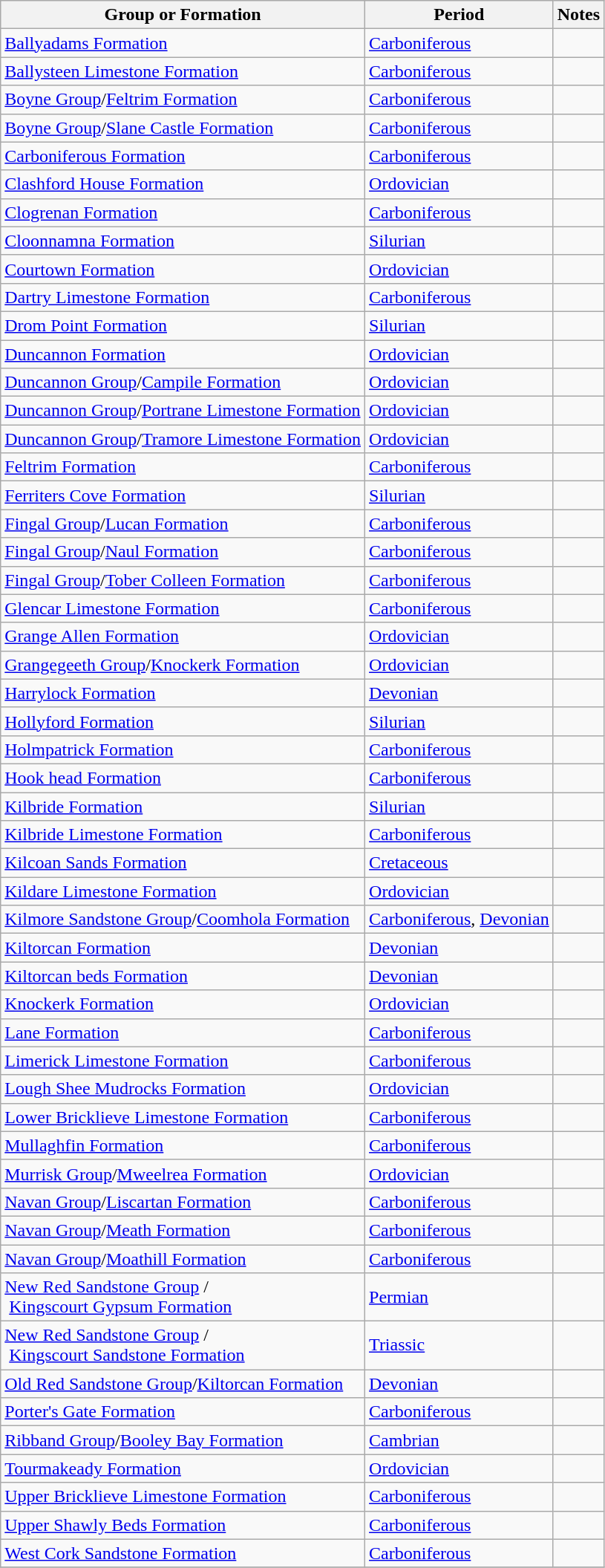<table class="wikitable sortable" style="width: auto;">
<tr>
<th>Group or Formation</th>
<th>Period</th>
<th class="unsortable">Notes</th>
</tr>
<tr>
<td><a href='#'>Ballyadams Formation</a></td>
<td><a href='#'>Carboniferous</a></td>
<td></td>
</tr>
<tr>
<td><a href='#'>Ballysteen Limestone Formation</a></td>
<td><a href='#'>Carboniferous</a></td>
<td></td>
</tr>
<tr>
<td><a href='#'>Boyne Group</a>/<a href='#'>Feltrim Formation</a></td>
<td><a href='#'>Carboniferous</a></td>
<td></td>
</tr>
<tr>
<td><a href='#'>Boyne Group</a>/<a href='#'>Slane Castle Formation</a></td>
<td><a href='#'>Carboniferous</a></td>
<td></td>
</tr>
<tr>
<td><a href='#'>Carboniferous Formation</a></td>
<td><a href='#'>Carboniferous</a></td>
<td></td>
</tr>
<tr>
<td><a href='#'>Clashford House Formation</a></td>
<td><a href='#'>Ordovician</a></td>
<td></td>
</tr>
<tr>
<td><a href='#'>Clogrenan Formation</a></td>
<td><a href='#'>Carboniferous</a></td>
<td></td>
</tr>
<tr>
<td><a href='#'>Cloonnamna Formation</a></td>
<td><a href='#'>Silurian</a></td>
<td></td>
</tr>
<tr>
<td><a href='#'>Courtown Formation</a></td>
<td><a href='#'>Ordovician</a></td>
<td></td>
</tr>
<tr>
<td><a href='#'>Dartry Limestone Formation</a></td>
<td><a href='#'>Carboniferous</a></td>
<td></td>
</tr>
<tr>
<td><a href='#'>Drom Point Formation</a></td>
<td><a href='#'>Silurian</a></td>
<td></td>
</tr>
<tr>
<td><a href='#'>Duncannon Formation</a></td>
<td><a href='#'>Ordovician</a></td>
<td></td>
</tr>
<tr>
<td><a href='#'>Duncannon Group</a>/<a href='#'>Campile Formation</a></td>
<td><a href='#'>Ordovician</a></td>
<td></td>
</tr>
<tr>
<td><a href='#'>Duncannon Group</a>/<a href='#'>Portrane Limestone Formation</a></td>
<td><a href='#'>Ordovician</a></td>
<td></td>
</tr>
<tr>
<td><a href='#'>Duncannon Group</a>/<a href='#'>Tramore Limestone Formation</a></td>
<td><a href='#'>Ordovician</a></td>
<td></td>
</tr>
<tr>
<td><a href='#'>Feltrim Formation</a></td>
<td><a href='#'>Carboniferous</a></td>
<td></td>
</tr>
<tr>
<td><a href='#'>Ferriters Cove Formation</a></td>
<td><a href='#'>Silurian</a></td>
<td></td>
</tr>
<tr>
<td><a href='#'>Fingal Group</a>/<a href='#'>Lucan Formation</a></td>
<td><a href='#'>Carboniferous</a></td>
<td></td>
</tr>
<tr>
<td><a href='#'>Fingal Group</a>/<a href='#'>Naul Formation</a></td>
<td><a href='#'>Carboniferous</a></td>
<td></td>
</tr>
<tr>
<td><a href='#'>Fingal Group</a>/<a href='#'>Tober Colleen Formation</a></td>
<td><a href='#'>Carboniferous</a></td>
<td></td>
</tr>
<tr>
<td><a href='#'>Glencar Limestone Formation</a></td>
<td><a href='#'>Carboniferous</a></td>
<td></td>
</tr>
<tr>
<td><a href='#'>Grange Allen Formation</a></td>
<td><a href='#'>Ordovician</a></td>
<td></td>
</tr>
<tr>
<td><a href='#'>Grangegeeth Group</a>/<a href='#'>Knockerk Formation</a></td>
<td><a href='#'>Ordovician</a></td>
<td></td>
</tr>
<tr>
<td><a href='#'>Harrylock Formation</a></td>
<td><a href='#'>Devonian</a></td>
<td></td>
</tr>
<tr>
<td><a href='#'>Hollyford Formation</a></td>
<td><a href='#'>Silurian</a></td>
<td></td>
</tr>
<tr>
<td><a href='#'>Holmpatrick Formation</a></td>
<td><a href='#'>Carboniferous</a></td>
<td></td>
</tr>
<tr>
<td><a href='#'>Hook head Formation</a></td>
<td><a href='#'>Carboniferous</a></td>
<td></td>
</tr>
<tr>
<td><a href='#'>Kilbride Formation</a></td>
<td><a href='#'>Silurian</a></td>
<td></td>
</tr>
<tr>
<td><a href='#'>Kilbride Limestone Formation</a></td>
<td><a href='#'>Carboniferous</a></td>
<td></td>
</tr>
<tr>
<td><a href='#'>Kilcoan Sands Formation</a></td>
<td><a href='#'>Cretaceous</a></td>
<td></td>
</tr>
<tr>
<td><a href='#'>Kildare Limestone Formation</a></td>
<td><a href='#'>Ordovician</a></td>
<td></td>
</tr>
<tr>
<td><a href='#'>Kilmore Sandstone Group</a>/<a href='#'>Coomhola Formation</a></td>
<td><a href='#'>Carboniferous</a>, <a href='#'>Devonian</a></td>
<td></td>
</tr>
<tr>
<td><a href='#'>Kiltorcan Formation</a></td>
<td><a href='#'>Devonian</a></td>
<td></td>
</tr>
<tr>
<td><a href='#'>Kiltorcan beds Formation</a></td>
<td><a href='#'>Devonian</a></td>
<td></td>
</tr>
<tr>
<td><a href='#'>Knockerk Formation</a></td>
<td><a href='#'>Ordovician</a></td>
<td></td>
</tr>
<tr>
<td><a href='#'>Lane Formation</a></td>
<td><a href='#'>Carboniferous</a></td>
<td></td>
</tr>
<tr>
<td><a href='#'>Limerick Limestone Formation</a></td>
<td><a href='#'>Carboniferous</a></td>
<td></td>
</tr>
<tr>
<td><a href='#'>Lough Shee Mudrocks Formation</a></td>
<td><a href='#'>Ordovician</a></td>
<td></td>
</tr>
<tr>
<td><a href='#'>Lower Bricklieve Limestone Formation</a></td>
<td><a href='#'>Carboniferous</a></td>
<td></td>
</tr>
<tr>
<td><a href='#'>Mullaghfin Formation</a></td>
<td><a href='#'>Carboniferous</a></td>
<td></td>
</tr>
<tr>
<td><a href='#'>Murrisk Group</a>/<a href='#'>Mweelrea Formation</a></td>
<td><a href='#'>Ordovician</a></td>
<td></td>
</tr>
<tr>
<td><a href='#'>Navan Group</a>/<a href='#'>Liscartan Formation</a></td>
<td><a href='#'>Carboniferous</a></td>
<td></td>
</tr>
<tr>
<td><a href='#'>Navan Group</a>/<a href='#'>Meath Formation</a></td>
<td><a href='#'>Carboniferous</a></td>
<td></td>
</tr>
<tr>
<td><a href='#'>Navan Group</a>/<a href='#'>Moathill Formation</a></td>
<td><a href='#'>Carboniferous</a></td>
<td></td>
</tr>
<tr>
<td><a href='#'>New Red Sandstone Group</a> /<br> <a href='#'>Kingscourt Gypsum Formation</a></td>
<td><a href='#'>Permian</a></td>
<td></td>
</tr>
<tr>
<td><a href='#'>New Red Sandstone Group</a> /<br> <a href='#'>Kingscourt Sandstone Formation</a></td>
<td><a href='#'>Triassic</a></td>
<td></td>
</tr>
<tr>
<td><a href='#'>Old Red Sandstone Group</a>/<a href='#'>Kiltorcan Formation</a></td>
<td><a href='#'>Devonian</a></td>
<td></td>
</tr>
<tr>
<td><a href='#'>Porter's Gate Formation</a></td>
<td><a href='#'>Carboniferous</a></td>
<td></td>
</tr>
<tr>
<td><a href='#'>Ribband Group</a>/<a href='#'>Booley Bay Formation</a></td>
<td><a href='#'>Cambrian</a></td>
<td></td>
</tr>
<tr>
<td><a href='#'>Tourmakeady Formation</a></td>
<td><a href='#'>Ordovician</a></td>
<td></td>
</tr>
<tr>
<td><a href='#'>Upper Bricklieve Limestone Formation</a></td>
<td><a href='#'>Carboniferous</a></td>
<td></td>
</tr>
<tr>
<td><a href='#'>Upper Shawly Beds Formation</a></td>
<td><a href='#'>Carboniferous</a></td>
<td></td>
</tr>
<tr>
<td><a href='#'>West Cork Sandstone Formation</a></td>
<td><a href='#'>Carboniferous</a></td>
<td></td>
</tr>
<tr>
</tr>
</table>
